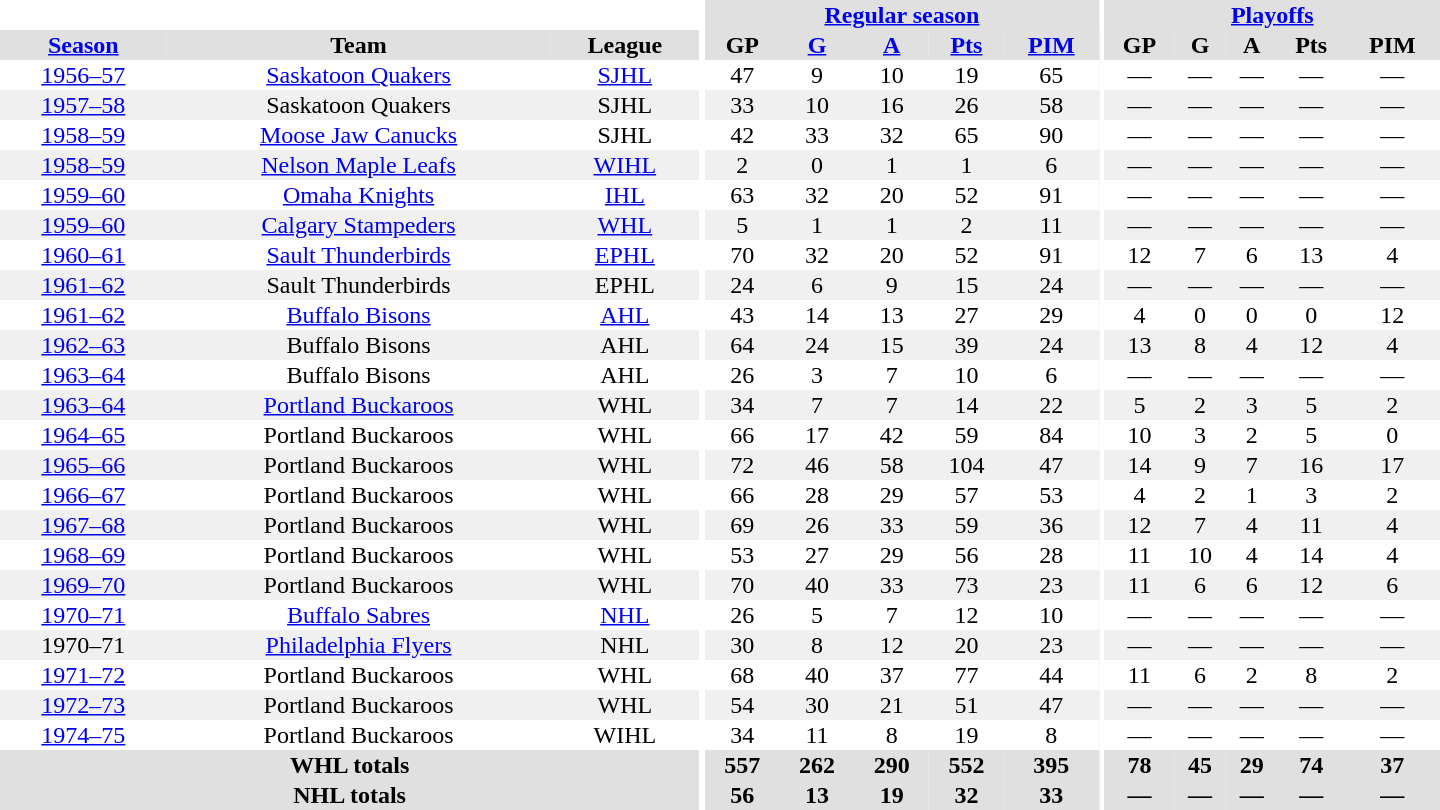<table border="0" cellpadding="1" cellspacing="0" style="text-align:center; width:60em">
<tr bgcolor="#e0e0e0">
<th colspan="3" bgcolor="#ffffff"></th>
<th rowspan="100" bgcolor="#ffffff"></th>
<th colspan="5"><a href='#'>Regular season</a></th>
<th rowspan="100" bgcolor="#ffffff"></th>
<th colspan="5"><a href='#'>Playoffs</a></th>
</tr>
<tr bgcolor="#e0e0e0">
<th><a href='#'>Season</a></th>
<th>Team</th>
<th>League</th>
<th>GP</th>
<th><a href='#'>G</a></th>
<th><a href='#'>A</a></th>
<th><a href='#'>Pts</a></th>
<th><a href='#'>PIM</a></th>
<th>GP</th>
<th>G</th>
<th>A</th>
<th>Pts</th>
<th>PIM</th>
</tr>
<tr>
<td><a href='#'>1956–57</a></td>
<td><a href='#'>Saskatoon Quakers</a></td>
<td><a href='#'>SJHL</a></td>
<td>47</td>
<td>9</td>
<td>10</td>
<td>19</td>
<td>65</td>
<td>—</td>
<td>—</td>
<td>—</td>
<td>—</td>
<td>—</td>
</tr>
<tr bgcolor="#f0f0f0">
<td><a href='#'>1957–58</a></td>
<td>Saskatoon Quakers</td>
<td>SJHL</td>
<td>33</td>
<td>10</td>
<td>16</td>
<td>26</td>
<td>58</td>
<td>—</td>
<td>—</td>
<td>—</td>
<td>—</td>
<td>—</td>
</tr>
<tr>
<td><a href='#'>1958–59</a></td>
<td><a href='#'>Moose Jaw Canucks</a></td>
<td>SJHL</td>
<td>42</td>
<td>33</td>
<td>32</td>
<td>65</td>
<td>90</td>
<td>—</td>
<td>—</td>
<td>—</td>
<td>—</td>
<td>—</td>
</tr>
<tr bgcolor="#f0f0f0">
<td><a href='#'>1958–59</a></td>
<td><a href='#'>Nelson Maple Leafs</a></td>
<td><a href='#'>WIHL</a></td>
<td>2</td>
<td>0</td>
<td>1</td>
<td>1</td>
<td>6</td>
<td>—</td>
<td>—</td>
<td>—</td>
<td>—</td>
<td>—</td>
</tr>
<tr>
<td><a href='#'>1959–60</a></td>
<td><a href='#'>Omaha Knights</a></td>
<td><a href='#'>IHL</a></td>
<td>63</td>
<td>32</td>
<td>20</td>
<td>52</td>
<td>91</td>
<td>—</td>
<td>—</td>
<td>—</td>
<td>—</td>
<td>—</td>
</tr>
<tr bgcolor="#f0f0f0">
<td><a href='#'>1959–60</a></td>
<td><a href='#'>Calgary Stampeders</a></td>
<td><a href='#'>WHL</a></td>
<td>5</td>
<td>1</td>
<td>1</td>
<td>2</td>
<td>11</td>
<td>—</td>
<td>—</td>
<td>—</td>
<td>—</td>
<td>—</td>
</tr>
<tr>
<td><a href='#'>1960–61</a></td>
<td><a href='#'>Sault Thunderbirds</a></td>
<td><a href='#'>EPHL</a></td>
<td>70</td>
<td>32</td>
<td>20</td>
<td>52</td>
<td>91</td>
<td>12</td>
<td>7</td>
<td>6</td>
<td>13</td>
<td>4</td>
</tr>
<tr bgcolor="#f0f0f0">
<td><a href='#'>1961–62</a></td>
<td>Sault Thunderbirds</td>
<td>EPHL</td>
<td>24</td>
<td>6</td>
<td>9</td>
<td>15</td>
<td>24</td>
<td>—</td>
<td>—</td>
<td>—</td>
<td>—</td>
<td>—</td>
</tr>
<tr>
<td><a href='#'>1961–62</a></td>
<td><a href='#'>Buffalo Bisons</a></td>
<td><a href='#'>AHL</a></td>
<td>43</td>
<td>14</td>
<td>13</td>
<td>27</td>
<td>29</td>
<td>4</td>
<td>0</td>
<td>0</td>
<td>0</td>
<td>12</td>
</tr>
<tr bgcolor="#f0f0f0">
<td><a href='#'>1962–63</a></td>
<td>Buffalo Bisons</td>
<td>AHL</td>
<td>64</td>
<td>24</td>
<td>15</td>
<td>39</td>
<td>24</td>
<td>13</td>
<td>8</td>
<td>4</td>
<td>12</td>
<td>4</td>
</tr>
<tr>
<td><a href='#'>1963–64</a></td>
<td>Buffalo Bisons</td>
<td>AHL</td>
<td>26</td>
<td>3</td>
<td>7</td>
<td>10</td>
<td>6</td>
<td>—</td>
<td>—</td>
<td>—</td>
<td>—</td>
<td>—</td>
</tr>
<tr bgcolor="#f0f0f0">
<td><a href='#'>1963–64</a></td>
<td><a href='#'>Portland Buckaroos</a></td>
<td>WHL</td>
<td>34</td>
<td>7</td>
<td>7</td>
<td>14</td>
<td>22</td>
<td>5</td>
<td>2</td>
<td>3</td>
<td>5</td>
<td>2</td>
</tr>
<tr>
<td><a href='#'>1964–65</a></td>
<td>Portland Buckaroos</td>
<td>WHL</td>
<td>66</td>
<td>17</td>
<td>42</td>
<td>59</td>
<td>84</td>
<td>10</td>
<td>3</td>
<td>2</td>
<td>5</td>
<td>0</td>
</tr>
<tr bgcolor="#f0f0f0">
<td><a href='#'>1965–66</a></td>
<td>Portland Buckaroos</td>
<td>WHL</td>
<td>72</td>
<td>46</td>
<td>58</td>
<td>104</td>
<td>47</td>
<td>14</td>
<td>9</td>
<td>7</td>
<td>16</td>
<td>17</td>
</tr>
<tr>
<td><a href='#'>1966–67</a></td>
<td>Portland Buckaroos</td>
<td>WHL</td>
<td>66</td>
<td>28</td>
<td>29</td>
<td>57</td>
<td>53</td>
<td>4</td>
<td>2</td>
<td>1</td>
<td>3</td>
<td>2</td>
</tr>
<tr bgcolor="#f0f0f0">
<td><a href='#'>1967–68</a></td>
<td>Portland Buckaroos</td>
<td>WHL</td>
<td>69</td>
<td>26</td>
<td>33</td>
<td>59</td>
<td>36</td>
<td>12</td>
<td>7</td>
<td>4</td>
<td>11</td>
<td>4</td>
</tr>
<tr>
<td><a href='#'>1968–69</a></td>
<td>Portland Buckaroos</td>
<td>WHL</td>
<td>53</td>
<td>27</td>
<td>29</td>
<td>56</td>
<td>28</td>
<td>11</td>
<td>10</td>
<td>4</td>
<td>14</td>
<td>4</td>
</tr>
<tr bgcolor="#f0f0f0">
<td><a href='#'>1969–70</a></td>
<td>Portland Buckaroos</td>
<td>WHL</td>
<td>70</td>
<td>40</td>
<td>33</td>
<td>73</td>
<td>23</td>
<td>11</td>
<td>6</td>
<td>6</td>
<td>12</td>
<td>6</td>
</tr>
<tr>
<td><a href='#'>1970–71</a></td>
<td><a href='#'>Buffalo Sabres</a></td>
<td><a href='#'>NHL</a></td>
<td>26</td>
<td>5</td>
<td>7</td>
<td>12</td>
<td>10</td>
<td>—</td>
<td>—</td>
<td>—</td>
<td>—</td>
<td>—</td>
</tr>
<tr bgcolor="#f0f0f0">
<td>1970–71</td>
<td><a href='#'>Philadelphia Flyers</a></td>
<td>NHL</td>
<td>30</td>
<td>8</td>
<td>12</td>
<td>20</td>
<td>23</td>
<td>—</td>
<td>—</td>
<td>—</td>
<td>—</td>
<td>—</td>
</tr>
<tr>
<td><a href='#'>1971–72</a></td>
<td>Portland Buckaroos</td>
<td>WHL</td>
<td>68</td>
<td>40</td>
<td>37</td>
<td>77</td>
<td>44</td>
<td>11</td>
<td>6</td>
<td>2</td>
<td>8</td>
<td>2</td>
</tr>
<tr bgcolor="#f0f0f0">
<td><a href='#'>1972–73</a></td>
<td>Portland Buckaroos</td>
<td>WHL</td>
<td>54</td>
<td>30</td>
<td>21</td>
<td>51</td>
<td>47</td>
<td>—</td>
<td>—</td>
<td>—</td>
<td>—</td>
<td>—</td>
</tr>
<tr>
<td><a href='#'>1974–75</a></td>
<td>Portland Buckaroos</td>
<td>WIHL</td>
<td>34</td>
<td>11</td>
<td>8</td>
<td>19</td>
<td>8</td>
<td>—</td>
<td>—</td>
<td>—</td>
<td>—</td>
<td>—</td>
</tr>
<tr bgcolor="#e0e0e0">
<th colspan="3">WHL totals</th>
<th>557</th>
<th>262</th>
<th>290</th>
<th>552</th>
<th>395</th>
<th>78</th>
<th>45</th>
<th>29</th>
<th>74</th>
<th>37</th>
</tr>
<tr bgcolor="#e0e0e0">
<th colspan="3">NHL totals</th>
<th>56</th>
<th>13</th>
<th>19</th>
<th>32</th>
<th>33</th>
<th>—</th>
<th>—</th>
<th>—</th>
<th>—</th>
<th>—</th>
</tr>
</table>
